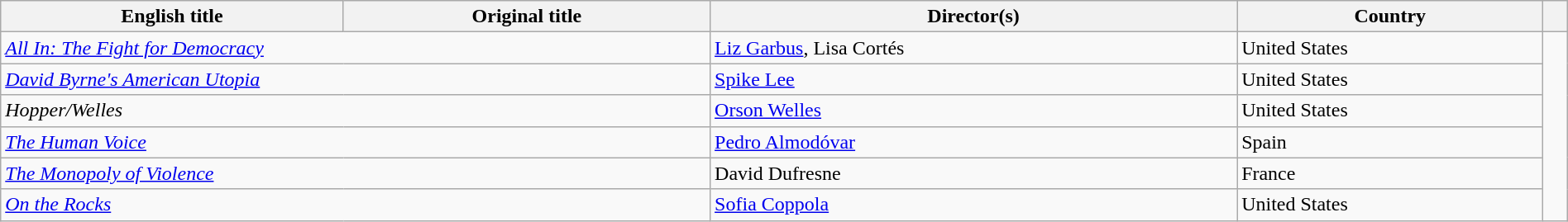<table class="wikitable" width="100%">
<tr>
<th>English title</th>
<th>Original title</th>
<th>Director(s)</th>
<th>Country</th>
<th></th>
</tr>
<tr>
<td colspan="2"><em><a href='#'>All In: The Fight for Democracy</a></em></td>
<td><a href='#'>Liz Garbus</a>, Lisa Cortés</td>
<td>United States</td>
<td rowspan="6"></td>
</tr>
<tr>
<td colspan="2"><em><a href='#'>David Byrne's American Utopia</a></em></td>
<td><a href='#'>Spike Lee</a></td>
<td>United States</td>
</tr>
<tr>
<td colspan="2"><em>Hopper/Welles</em></td>
<td><a href='#'>Orson Welles</a></td>
<td>United States</td>
</tr>
<tr>
<td colspan="2"><em><a href='#'>The Human Voice</a></em></td>
<td><a href='#'>Pedro Almodóvar</a></td>
<td>Spain</td>
</tr>
<tr>
<td colspan="2"><em><a href='#'>The Monopoly of Violence</a></em></td>
<td>David Dufresne</td>
<td>France</td>
</tr>
<tr>
<td colspan="2"><em><a href='#'>On the Rocks</a></em></td>
<td><a href='#'>Sofia Coppola</a></td>
<td>United States</td>
</tr>
</table>
